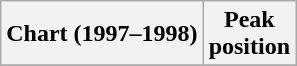<table class="wikitable sortable">
<tr>
<th align="left">Chart (1997–1998)</th>
<th align="center">Peak<br>position</th>
</tr>
<tr>
</tr>
</table>
